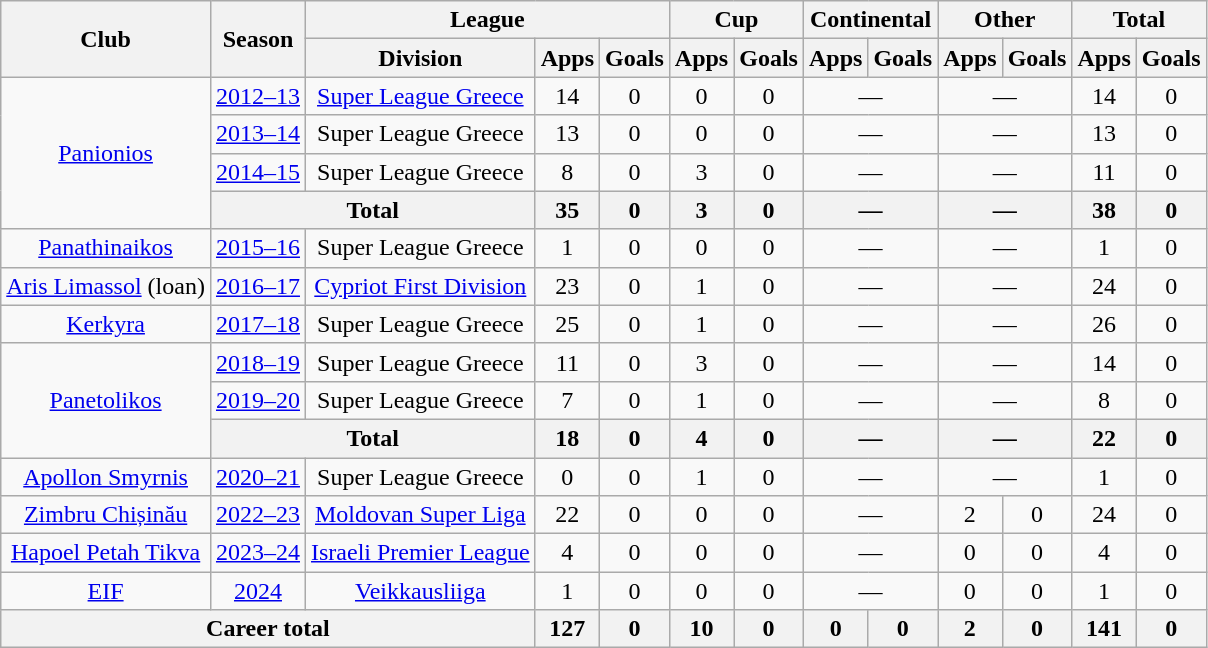<table class="wikitable" style="text-align:center">
<tr>
<th rowspan=2>Club</th>
<th rowspan=2>Season</th>
<th colspan=3>League</th>
<th colspan=2>Cup</th>
<th colspan=2>Continental</th>
<th colspan=2>Other</th>
<th colspan=2>Total</th>
</tr>
<tr>
<th>Division</th>
<th>Apps</th>
<th>Goals</th>
<th>Apps</th>
<th>Goals</th>
<th>Apps</th>
<th>Goals</th>
<th>Apps</th>
<th>Goals</th>
<th>Apps</th>
<th>Goals</th>
</tr>
<tr>
<td rowspan="4"><a href='#'>Panionios</a></td>
<td><a href='#'>2012–13</a></td>
<td><a href='#'>Super League Greece</a></td>
<td>14</td>
<td>0</td>
<td>0</td>
<td>0</td>
<td colspan="2">—</td>
<td colspan="2">—</td>
<td>14</td>
<td>0</td>
</tr>
<tr>
<td><a href='#'>2013–14</a></td>
<td>Super League Greece</td>
<td>13</td>
<td>0</td>
<td>0</td>
<td>0</td>
<td colspan="2">—</td>
<td colspan="2">—</td>
<td>13</td>
<td>0</td>
</tr>
<tr>
<td><a href='#'>2014–15</a></td>
<td>Super League Greece</td>
<td>8</td>
<td>0</td>
<td>3</td>
<td>0</td>
<td colspan="2">—</td>
<td colspan="2">—</td>
<td>11</td>
<td>0</td>
</tr>
<tr>
<th colspan="2">Total</th>
<th>35</th>
<th>0</th>
<th>3</th>
<th>0</th>
<th colspan="2">—</th>
<th colspan="2">—</th>
<th>38</th>
<th>0</th>
</tr>
<tr>
<td><a href='#'>Panathinaikos</a></td>
<td><a href='#'>2015–16</a></td>
<td>Super League Greece</td>
<td>1</td>
<td>0</td>
<td>0</td>
<td>0</td>
<td colspan="2">—</td>
<td colspan="2">—</td>
<td>1</td>
<td>0</td>
</tr>
<tr>
<td><a href='#'>Aris Limassol</a> (loan)</td>
<td><a href='#'>2016–17</a></td>
<td><a href='#'>Cypriot First Division</a></td>
<td>23</td>
<td>0</td>
<td>1</td>
<td>0</td>
<td colspan="2">—</td>
<td colspan="2">—</td>
<td>24</td>
<td>0</td>
</tr>
<tr>
<td><a href='#'>Kerkyra</a></td>
<td><a href='#'>2017–18</a></td>
<td>Super League Greece</td>
<td>25</td>
<td>0</td>
<td>1</td>
<td>0</td>
<td colspan="2">—</td>
<td colspan="2">—</td>
<td>26</td>
<td>0</td>
</tr>
<tr>
<td rowspan="3"><a href='#'>Panetolikos</a></td>
<td><a href='#'>2018–19</a></td>
<td>Super League Greece</td>
<td>11</td>
<td>0</td>
<td>3</td>
<td>0</td>
<td colspan="2">—</td>
<td colspan="2">—</td>
<td>14</td>
<td>0</td>
</tr>
<tr>
<td><a href='#'>2019–20</a></td>
<td>Super League Greece</td>
<td>7</td>
<td>0</td>
<td>1</td>
<td>0</td>
<td colspan="2">—</td>
<td colspan="2">—</td>
<td>8</td>
<td>0</td>
</tr>
<tr>
<th colspan="2">Total</th>
<th>18</th>
<th>0</th>
<th>4</th>
<th>0</th>
<th colspan="2">—</th>
<th colspan="2">—</th>
<th>22</th>
<th>0</th>
</tr>
<tr>
<td><a href='#'>Apollon Smyrnis</a></td>
<td><a href='#'>2020–21</a></td>
<td>Super League Greece</td>
<td>0</td>
<td>0</td>
<td>1</td>
<td>0</td>
<td colspan="2">—</td>
<td colspan="2">—</td>
<td>1</td>
<td>0</td>
</tr>
<tr>
<td><a href='#'>Zimbru Chișinău</a></td>
<td><a href='#'>2022–23</a></td>
<td><a href='#'>Moldovan Super Liga</a></td>
<td>22</td>
<td>0</td>
<td>0</td>
<td>0</td>
<td colspan="2">—</td>
<td>2</td>
<td>0</td>
<td>24</td>
<td>0</td>
</tr>
<tr>
<td><a href='#'>Hapoel Petah Tikva</a></td>
<td><a href='#'>2023–24</a></td>
<td><a href='#'>Israeli Premier League</a></td>
<td>4</td>
<td>0</td>
<td>0</td>
<td>0</td>
<td colspan="2">—</td>
<td>0</td>
<td>0</td>
<td>4</td>
<td>0</td>
</tr>
<tr>
<td><a href='#'>EIF</a></td>
<td><a href='#'>2024</a></td>
<td><a href='#'>Veikkausliiga</a></td>
<td>1</td>
<td>0</td>
<td>0</td>
<td>0</td>
<td colspan="2">—</td>
<td>0</td>
<td>0</td>
<td>1</td>
<td>0</td>
</tr>
<tr>
<th colspan="3">Career total</th>
<th>127</th>
<th>0</th>
<th>10</th>
<th>0</th>
<th>0</th>
<th>0</th>
<th>2</th>
<th>0</th>
<th>141</th>
<th>0</th>
</tr>
</table>
